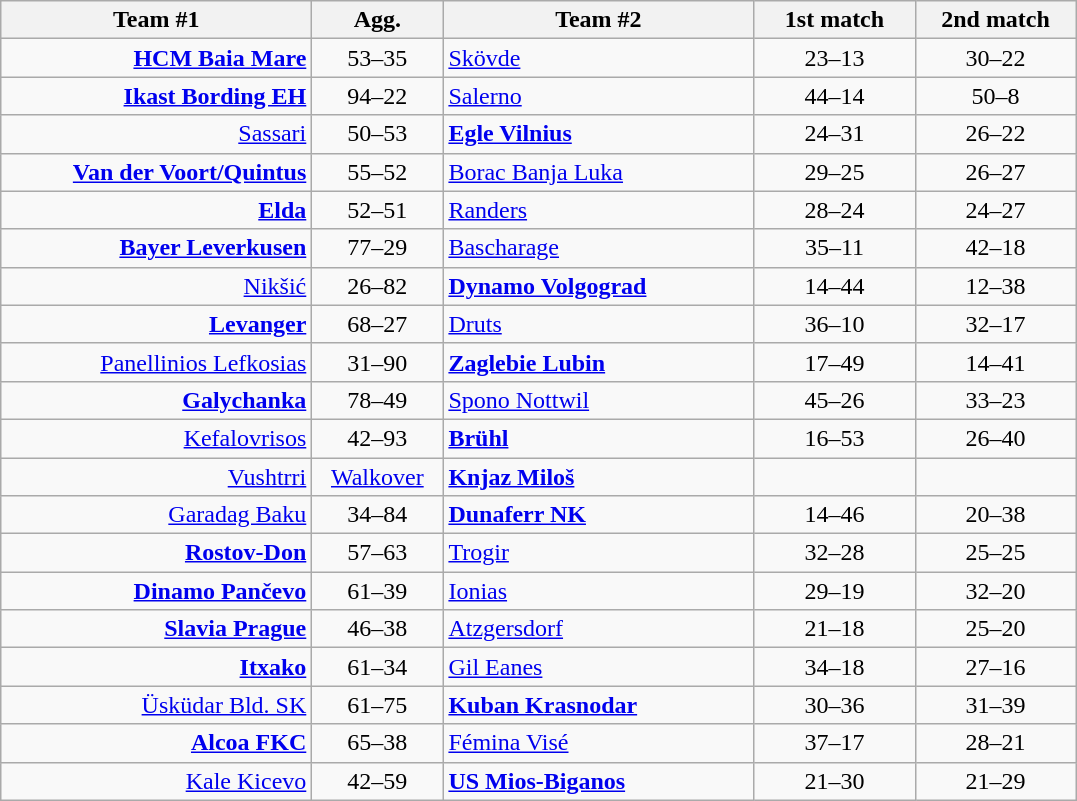<table class=wikitable style="text-align:center">
<tr>
<th width=200>Team #1</th>
<th width=80>Agg.</th>
<th width=200>Team #2</th>
<th width=100>1st match</th>
<th width=100>2nd match</th>
</tr>
<tr>
<td align=right><strong><a href='#'>HCM Baia Mare</a></strong> </td>
<td>53–35</td>
<td align=left> <a href='#'>Skövde</a></td>
<td align=center>23–13</td>
<td align=center>30–22</td>
</tr>
<tr>
<td align=right><strong><a href='#'>Ikast Bording EH</a></strong> </td>
<td>94–22</td>
<td align=left> <a href='#'>Salerno</a></td>
<td align=center>44–14</td>
<td align=center>50–8</td>
</tr>
<tr>
<td align=right><a href='#'>Sassari</a> </td>
<td>50–53</td>
<td align=left> <strong><a href='#'>Egle Vilnius</a></strong></td>
<td align=center>24–31</td>
<td align=center>26–22</td>
</tr>
<tr>
<td align=right><strong><a href='#'>Van der Voort/Quintus</a></strong> </td>
<td>55–52</td>
<td align=left> <a href='#'>Borac Banja Luka</a></td>
<td align=center>29–25</td>
<td align=center>26–27</td>
</tr>
<tr>
<td align=right><strong><a href='#'>Elda</a></strong> </td>
<td>52–51</td>
<td align=left> <a href='#'>Randers</a></td>
<td align=center>28–24</td>
<td align=center>24–27</td>
</tr>
<tr>
<td align=right><strong><a href='#'>Bayer Leverkusen</a></strong> </td>
<td>77–29</td>
<td align=left> <a href='#'>Bascharage</a></td>
<td align=center>35–11</td>
<td align=center>42–18</td>
</tr>
<tr>
<td align=right><a href='#'>Nikšić</a> </td>
<td>26–82</td>
<td align=left> <strong><a href='#'>Dynamo Volgograd</a></strong></td>
<td align=center>14–44</td>
<td align=center>12–38</td>
</tr>
<tr>
<td align=right><strong><a href='#'>Levanger</a></strong> </td>
<td>68–27</td>
<td align=left> <a href='#'>Druts</a></td>
<td align=center>36–10</td>
<td align=center>32–17</td>
</tr>
<tr>
<td align=right><a href='#'>Panellinios Lefkosias</a> </td>
<td>31–90</td>
<td align=left> <strong><a href='#'>Zaglebie Lubin</a></strong></td>
<td align=center>17–49</td>
<td align=center>14–41</td>
</tr>
<tr>
<td align=right><strong><a href='#'>Galychanka</a></strong> </td>
<td>78–49</td>
<td align=left> <a href='#'>Spono Nottwil</a></td>
<td align=center>45–26</td>
<td align=center>33–23</td>
</tr>
<tr>
<td align=right><a href='#'>Kefalovrisos</a> </td>
<td>42–93</td>
<td align=left> <strong><a href='#'>Brühl</a></strong></td>
<td align=center>16–53</td>
<td align=center>26–40</td>
</tr>
<tr>
<td align=right><a href='#'>Vushtrri</a> </td>
<td><a href='#'>Walkover</a></td>
<td align=left> <strong><a href='#'>Knjaz Miloš</a></strong></td>
<td></td>
</tr>
<tr>
<td align=right><a href='#'>Garadag Baku</a> </td>
<td>34–84</td>
<td align=left> <strong><a href='#'>Dunaferr NK</a></strong></td>
<td align=center>14–46</td>
<td align=center>20–38</td>
</tr>
<tr>
<td align=right><strong><a href='#'>Rostov-Don</a></strong> </td>
<td>57–63</td>
<td align=left> <a href='#'>Trogir</a></td>
<td align=center>32–28</td>
<td align=center>25–25</td>
</tr>
<tr>
<td align=right><strong><a href='#'>Dinamo Pančevo</a></strong> </td>
<td>61–39</td>
<td align=left> <a href='#'>Ionias</a></td>
<td align=center>29–19</td>
<td align=center>32–20</td>
</tr>
<tr>
<td align=right><strong><a href='#'>Slavia Prague</a></strong> </td>
<td>46–38</td>
<td align=left> <a href='#'>Atzgersdorf</a></td>
<td align=center>21–18</td>
<td align=center>25–20</td>
</tr>
<tr>
<td align=right><strong><a href='#'>Itxako</a></strong> </td>
<td>61–34</td>
<td align=left> <a href='#'>Gil Eanes</a></td>
<td align=center>34–18</td>
<td align=center>27–16</td>
</tr>
<tr>
<td align=right><a href='#'>Üsküdar Bld. SK</a> </td>
<td>61–75</td>
<td align=left> <strong><a href='#'>Kuban Krasnodar</a></strong></td>
<td align=center>30–36</td>
<td align=center>31–39</td>
</tr>
<tr>
<td align=right><strong><a href='#'>Alcoa FKC</a></strong> </td>
<td>65–38</td>
<td align=left> <a href='#'>Fémina Visé</a></td>
<td align=center>37–17</td>
<td align=center>28–21</td>
</tr>
<tr>
<td align=right><a href='#'>Kale Kicevo</a> </td>
<td>42–59</td>
<td align=left> <strong><a href='#'>US Mios-Biganos</a></strong></td>
<td>21–30</td>
<td>21–29</td>
</tr>
</table>
